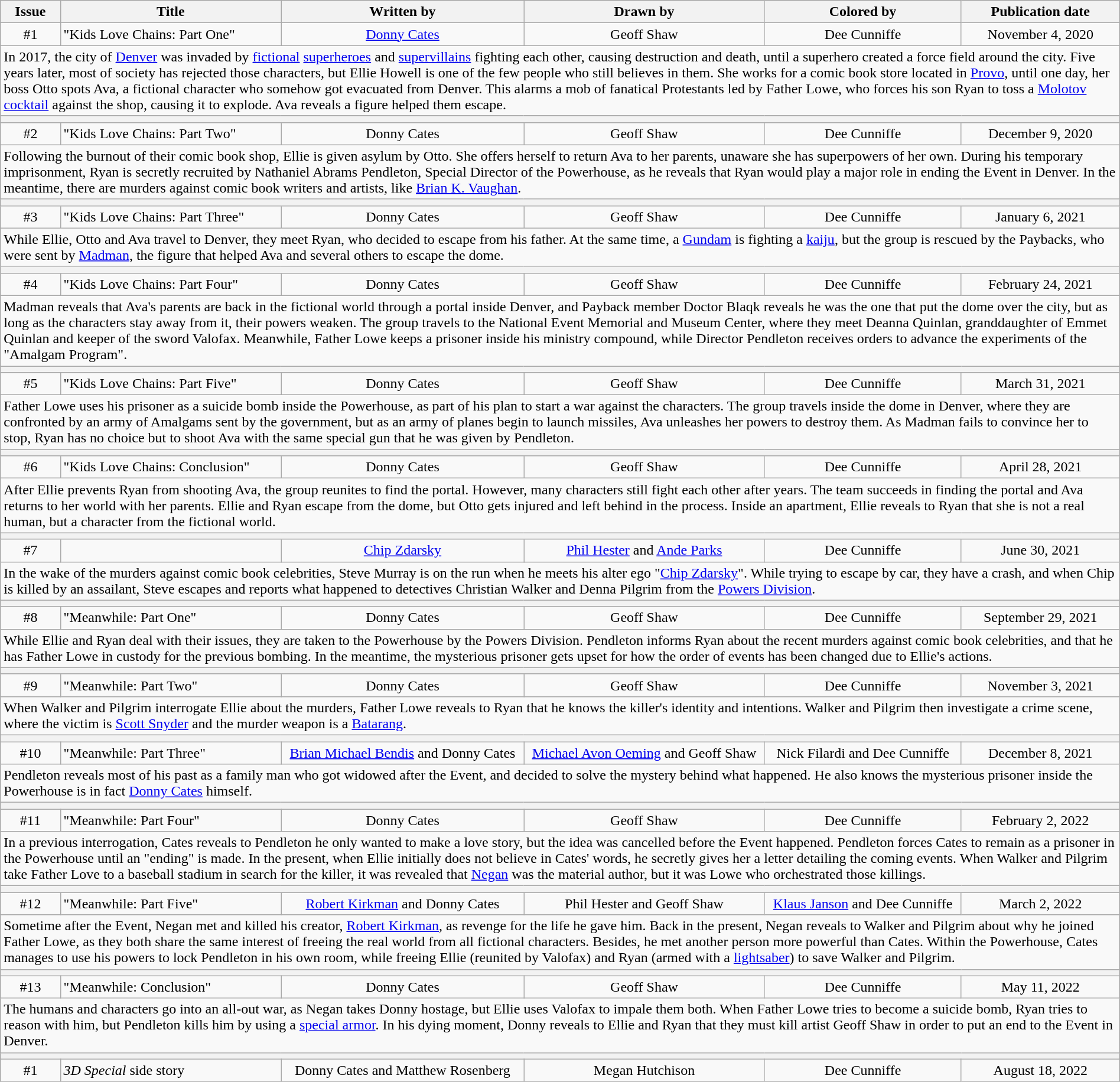<table class="wikitable" style="text-align: center;" width="100%;">
<tr>
<th>Issue</th>
<th>Title</th>
<th>Written by</th>
<th>Drawn by</th>
<th>Colored by</th>
<th>Publication date</th>
</tr>
<tr>
<td>#1</td>
<td style="text-align: left;">"Kids Love Chains: Part One"</td>
<td><a href='#'>Donny Cates</a></td>
<td>Geoff Shaw</td>
<td>Dee Cunniffe</td>
<td>November 4, 2020</td>
</tr>
<tr>
<td colspan="6" style="text-align: left;">In 2017, the city of <a href='#'>Denver</a> was invaded by <a href='#'>fictional</a> <a href='#'>superheroes</a> and <a href='#'>supervillains</a> fighting each other, causing destruction and death, until a superhero created a force field around the city. Five years later, most of society has rejected those characters, but Ellie Howell is one of the few people who still believes in them. She works for a comic book store located in <a href='#'>Provo</a>, until one day, her boss Otto spots Ava, a fictional character who somehow got evacuated from Denver. This alarms a mob of fanatical Protestants led by Father Lowe, who forces his son Ryan to toss a <a href='#'>Molotov cocktail</a> against the shop, causing it to explode. Ava reveals a figure helped them escape.<br></td>
</tr>
<tr>
<th colspan="6"></th>
</tr>
<tr>
<td>#2</td>
<td style="text-align: left;">"Kids Love Chains: Part Two"</td>
<td>Donny Cates</td>
<td>Geoff Shaw</td>
<td>Dee Cunniffe</td>
<td>December 9, 2020</td>
</tr>
<tr>
<td colspan="6" style="text-align: left;">Following the burnout of their comic book shop, Ellie is given asylum by Otto. She offers herself to return Ava to her parents, unaware she has superpowers of her own. During his temporary imprisonment, Ryan is secretly recruited by Nathaniel Abrams Pendleton, Special Director of the Powerhouse, as he reveals that Ryan would play a major role in ending the Event in Denver. In the meantime, there are murders against comic book writers and artists, like <a href='#'>Brian K. Vaughan</a>.</td>
</tr>
<tr>
<th colspan="6"></th>
</tr>
<tr>
<td>#3</td>
<td style="text-align: left;">"Kids Love Chains: Part Three"</td>
<td>Donny Cates</td>
<td>Geoff Shaw</td>
<td>Dee Cunniffe</td>
<td>January 6, 2021</td>
</tr>
<tr>
<td colspan="6" style="text-align: left;">While Ellie, Otto and Ava travel to Denver, they meet Ryan, who decided to escape from his father. At the same time, a <a href='#'>Gundam</a> is fighting a <a href='#'>kaiju</a>, but the group is rescued by the Paybacks, who were sent by <a href='#'>Madman</a>, the figure that helped Ava and several others to escape the dome.</td>
</tr>
<tr>
<th colspan="6"></th>
</tr>
<tr>
<td>#4</td>
<td style="text-align: left;">"Kids Love Chains: Part Four"</td>
<td>Donny Cates</td>
<td>Geoff Shaw</td>
<td>Dee Cunniffe</td>
<td>February 24, 2021</td>
</tr>
<tr>
<td colspan="6" style="text-align: left;">Madman reveals that Ava's parents are back in the fictional world through a portal inside Denver, and Payback member Doctor Blaqk reveals he was the one that put the dome over the city, but as long as the characters stay away from it, their powers weaken. The group travels to the National Event Memorial and Museum Center, where they meet Deanna Quinlan, granddaughter of Emmet Quinlan and keeper of the sword Valofax. Meanwhile, Father Lowe keeps a prisoner inside his ministry compound, while Director Pendleton receives orders to advance the experiments of the "Amalgam Program".</td>
</tr>
<tr>
<th colspan="6"></th>
</tr>
<tr>
<td>#5</td>
<td style="text-align: left;">"Kids Love Chains: Part Five"</td>
<td>Donny Cates</td>
<td>Geoff Shaw</td>
<td>Dee Cunniffe</td>
<td>March 31, 2021</td>
</tr>
<tr>
<td colspan="6" style="text-align: left;">Father Lowe uses his prisoner as a suicide bomb inside the Powerhouse, as part of his plan to start a war against the characters. The group travels inside the dome in Denver, where they are confronted by an army of Amalgams sent by the government, but as an army of planes begin to launch missiles, Ava unleashes her powers to destroy them. As Madman fails to convince her to stop, Ryan has no choice but to shoot Ava with the same special gun that he was given by Pendleton.</td>
</tr>
<tr>
<th colspan="6"></th>
</tr>
<tr>
<td>#6</td>
<td style="text-align: left;">"Kids Love Chains: Conclusion"</td>
<td>Donny Cates</td>
<td>Geoff Shaw</td>
<td>Dee Cunniffe</td>
<td>April 28, 2021</td>
</tr>
<tr>
<td colspan="6" style="text-align: left;">After Ellie prevents Ryan from shooting Ava, the group reunites to find the portal. However, many characters still fight each other after years. The team succeeds in finding the portal and Ava returns to her world with her parents. Ellie and Ryan escape from the dome, but Otto gets injured and left behind in the process. Inside an apartment, Ellie reveals to Ryan that she is not a real human, but a character from the fictional world.</td>
</tr>
<tr>
<th colspan="6"></th>
</tr>
<tr>
<td>#7</td>
<td></td>
<td><a href='#'>Chip Zdarsky</a></td>
<td><a href='#'>Phil Hester</a> and <a href='#'>Ande Parks</a></td>
<td>Dee Cunniffe</td>
<td>June 30, 2021</td>
</tr>
<tr>
<td colspan="6" style="text-align: left;">In the wake of the murders against comic book celebrities, Steve Murray is on the run when he meets his alter ego "<a href='#'>Chip Zdarsky</a>". While trying to escape by car, they have a crash, and when Chip is killed by an assailant, Steve escapes and reports what happened to detectives Christian Walker and Denna Pilgrim from the <a href='#'>Powers Division</a>.</td>
</tr>
<tr>
<th colspan="6"></th>
</tr>
<tr>
<td>#8</td>
<td style="text-align: left;">"Meanwhile: Part One"</td>
<td>Donny Cates</td>
<td>Geoff Shaw</td>
<td>Dee Cunniffe</td>
<td>September 29, 2021</td>
</tr>
<tr>
<td colspan="6" style="text-align: left;">While Ellie and Ryan deal with their issues, they are taken to the Powerhouse by the Powers Division. Pendleton informs Ryan about the recent murders against comic book celebrities, and that he has Father Lowe in custody for the previous bombing. In the meantime, the mysterious prisoner gets upset for how the order of events has been changed due to Ellie's actions.</td>
</tr>
<tr>
<th colspan="6"></th>
</tr>
<tr>
<td>#9</td>
<td style="text-align: left;">"Meanwhile: Part Two"</td>
<td>Donny Cates</td>
<td>Geoff Shaw</td>
<td>Dee Cunniffe</td>
<td>November 3, 2021</td>
</tr>
<tr>
<td colspan="6" style="text-align: left;">When Walker and Pilgrim interrogate Ellie about the murders, Father Lowe reveals to Ryan that he knows the killer's identity and intentions. Walker and Pilgrim then investigate a crime scene, where the victim is <a href='#'>Scott Snyder</a> and the murder weapon is a <a href='#'>Batarang</a>.</td>
</tr>
<tr>
<th colspan="6"></th>
</tr>
<tr>
<td>#10</td>
<td style="text-align: left;">"Meanwhile: Part Three"</td>
<td><a href='#'>Brian Michael Bendis</a> and Donny Cates</td>
<td><a href='#'>Michael Avon Oeming</a> and Geoff Shaw</td>
<td>Nick Filardi and Dee Cunniffe</td>
<td>December 8, 2021</td>
</tr>
<tr>
<td colspan="6" style="text-align: left;">Pendleton reveals most of his past as a family man who got widowed after the Event, and decided to solve the mystery behind what happened. He also knows the mysterious prisoner inside the Powerhouse is in fact <a href='#'>Donny Cates</a> himself.</td>
</tr>
<tr>
<th colspan="6"></th>
</tr>
<tr>
<td>#11</td>
<td style="text-align: left;">"Meanwhile: Part Four"</td>
<td>Donny Cates</td>
<td>Geoff Shaw</td>
<td>Dee Cunniffe</td>
<td>February 2, 2022</td>
</tr>
<tr>
<td colspan="6" style="text-align: left;">In a previous interrogation, Cates reveals to Pendleton he only wanted to make a love story, but the idea was cancelled before the Event happened. Pendleton forces Cates to remain as a prisoner in the Powerhouse until an "ending" is made. In the present, when Ellie initially does not believe in Cates' words, he secretly gives her a letter detailing the coming events. When Walker and Pilgrim take Father Love to a baseball stadium in search for the killer, it was revealed that <a href='#'>Negan</a> was the material author, but it was Lowe who orchestrated those killings.</td>
</tr>
<tr>
<th colspan="6"></th>
</tr>
<tr>
<td>#12</td>
<td style="text-align: left;">"Meanwhile: Part Five"</td>
<td><a href='#'>Robert Kirkman</a> and Donny Cates</td>
<td>Phil Hester and Geoff Shaw</td>
<td><a href='#'>Klaus Janson</a> and Dee Cunniffe</td>
<td>March 2, 2022</td>
</tr>
<tr>
<td colspan="6" style="text-align: left;">Sometime after the Event, Negan met and killed his creator, <a href='#'>Robert Kirkman</a>, as revenge for the life he gave him. Back in the present, Negan reveals to Walker and Pilgrim about why he joined Father Lowe, as they both share the same interest of freeing the real world from all fictional characters. Besides, he met another person more powerful than Cates. Within the Powerhouse, Cates manages to use his powers to lock Pendleton in his own room, while freeing Ellie (reunited by Valofax) and Ryan (armed with a <a href='#'>lightsaber</a>) to save Walker and Pilgrim.</td>
</tr>
<tr>
<th colspan="6"></th>
</tr>
<tr>
<td>#13</td>
<td style="text-align: left;">"Meanwhile: Conclusion"</td>
<td>Donny Cates</td>
<td>Geoff Shaw</td>
<td>Dee Cunniffe</td>
<td>May 11, 2022</td>
</tr>
<tr>
<td colspan="6" style="text-align: left;">The humans and characters go into an all-out war, as Negan takes Donny hostage, but Ellie uses Valofax to impale them both. When Father Lowe tries to become a suicide bomb, Ryan tries to reason with him, but Pendleton kills him by using a <a href='#'>special armor</a>. In his dying moment, Donny reveals to Ellie and Ryan that they must kill artist Geoff Shaw in order to put an end to the Event in Denver.</td>
</tr>
<tr>
<th colspan="6"></th>
</tr>
<tr>
<td>#1</td>
<td style="text-align: left;"><em>3D Special</em> side story</td>
<td>Donny Cates and Matthew Rosenberg</td>
<td>Megan Hutchison</td>
<td>Dee Cunniffe</td>
<td>August 18, 2022</td>
</tr>
</table>
